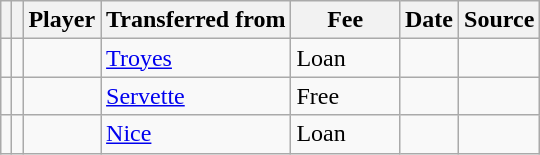<table class="wikitable plainrowheaders sortable">
<tr>
<th></th>
<th></th>
<th scope=col>Player</th>
<th>Transferred from</th>
<th !scope=col; style="width: 65px;">Fee</th>
<th scope=col>Date</th>
<th scope=col>Source</th>
</tr>
<tr>
<td align=center></td>
<td align=center></td>
<td></td>
<td> <a href='#'>Troyes</a></td>
<td>Loan</td>
<td></td>
<td></td>
</tr>
<tr>
<td align=center></td>
<td align=center></td>
<td></td>
<td> <a href='#'>Servette</a></td>
<td>Free</td>
<td></td>
<td></td>
</tr>
<tr>
<td align=center></td>
<td align=center></td>
<td></td>
<td> <a href='#'>Nice</a></td>
<td>Loan</td>
<td></td>
<td></td>
</tr>
</table>
